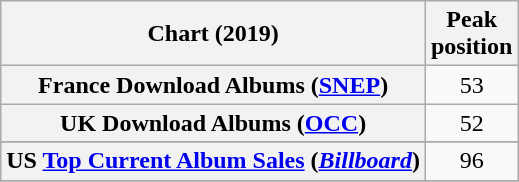<table class="sortable wikitable plainrowheaders" style="text-align:center">
<tr>
<th scope="col">Chart (2019)</th>
<th scope="col">Peak<br>position</th>
</tr>
<tr>
<th scope="row">France Download Albums (<a href='#'>SNEP</a>)</th>
<td>53</td>
</tr>
<tr>
<th scope="row">UK Download Albums (<a href='#'>OCC</a>)</th>
<td>52</td>
</tr>
<tr>
</tr>
<tr>
<th scope="row">US <a href='#'>Top Current Album Sales</a> (<em><a href='#'>Billboard</a></em>)</th>
<td>96</td>
</tr>
<tr>
</tr>
</table>
